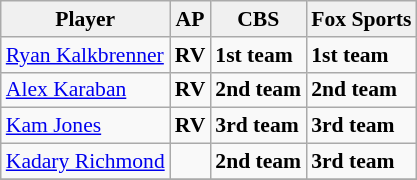<table class="wikitable" style="white-space:nowrap; font-size:90%;">
<tr>
<td align="center" style="background:#f0f0f0;"><strong>Player</strong></td>
<td align="center" style="background:#f0f0f0;"><strong>AP</strong></td>
<td align="center" style="background:#f0f0f0;"><strong>CBS</strong></td>
<td align="center" style="background:#f0f0f0;"><strong>Fox Sports</strong></td>
</tr>
<tr>
<td><a href='#'>Ryan Kalkbrenner</a></td>
<td><strong>RV</strong></td>
<td><strong>1st team</strong></td>
<td><strong>1st team</strong></td>
</tr>
<tr>
<td><a href='#'>Alex Karaban</a></td>
<td><strong>RV</strong></td>
<td><strong>2nd team</strong></td>
<td><strong>2nd team</strong></td>
</tr>
<tr>
<td><a href='#'>Kam Jones</a></td>
<td><strong>RV</strong></td>
<td><strong>3rd team</strong></td>
<td><strong>3rd team</strong></td>
</tr>
<tr>
<td><a href='#'>Kadary Richmond</a></td>
<td></td>
<td><strong>2nd team</strong></td>
<td><strong>3rd team</strong></td>
</tr>
<tr>
</tr>
</table>
